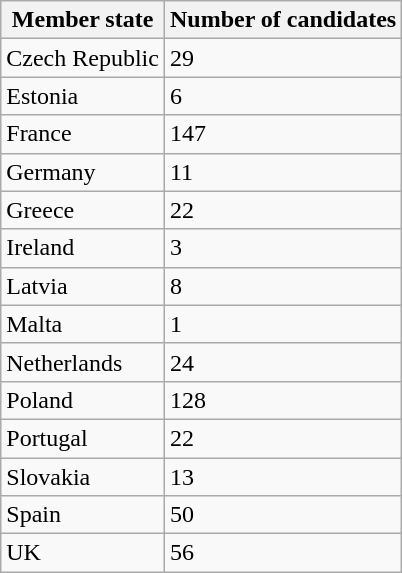<table class="wikitable sortable">
<tr>
<th>Member state</th>
<th>Number of candidates</th>
</tr>
<tr>
<td>Czech Republic</td>
<td>29</td>
</tr>
<tr>
<td>Estonia</td>
<td>6</td>
</tr>
<tr>
<td>France</td>
<td>147</td>
</tr>
<tr>
<td>Germany</td>
<td>11</td>
</tr>
<tr>
<td>Greece</td>
<td>22</td>
</tr>
<tr>
<td>Ireland</td>
<td>3</td>
</tr>
<tr>
<td>Latvia</td>
<td>8</td>
</tr>
<tr>
<td>Malta</td>
<td>1</td>
</tr>
<tr>
<td>Netherlands</td>
<td>24</td>
</tr>
<tr>
<td>Poland</td>
<td>128</td>
</tr>
<tr>
<td>Portugal</td>
<td>22</td>
</tr>
<tr>
<td>Slovakia</td>
<td>13</td>
</tr>
<tr>
<td>Spain</td>
<td>50</td>
</tr>
<tr>
<td>UK</td>
<td>56</td>
</tr>
</table>
